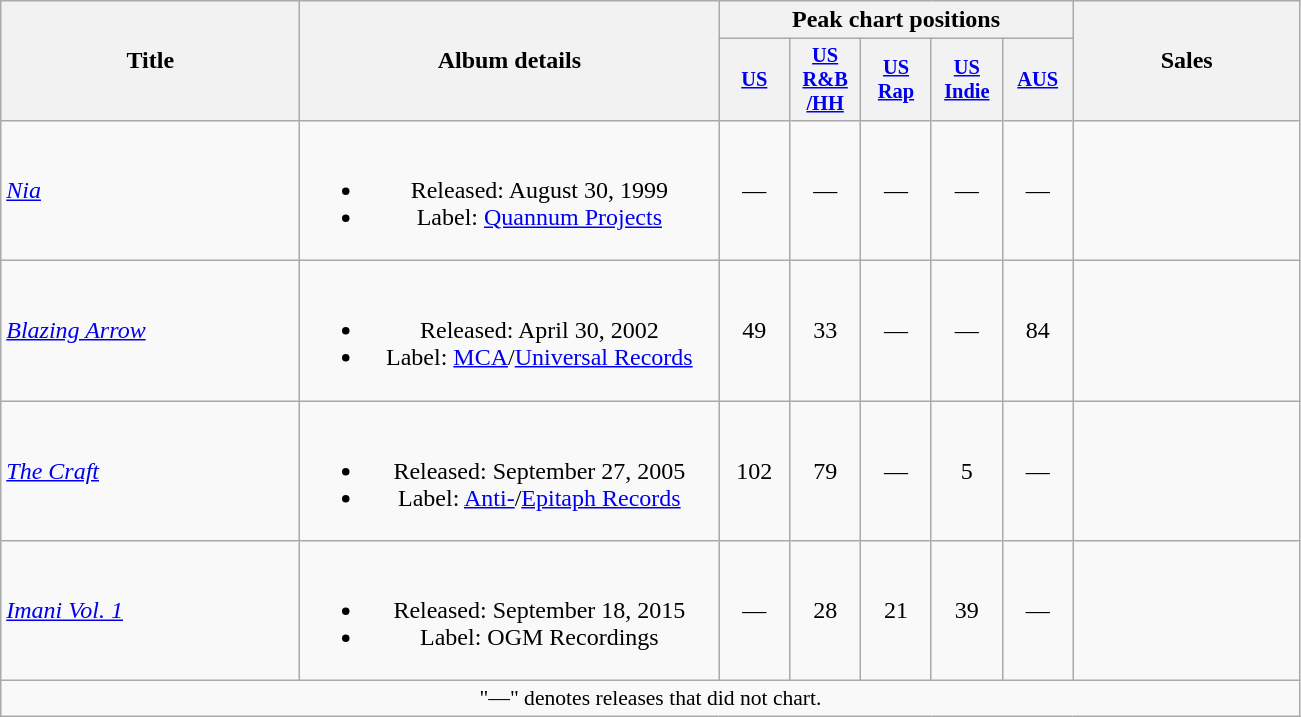<table class="wikitable plainrowheaders" style="text-align:center;">
<tr>
<th scope="col" rowspan="2" style="width:12em;">Title</th>
<th scope="col" rowspan="2" style="width:17em;">Album details</th>
<th scope="col" colspan="5">Peak chart positions</th>
<th scope="col" rowspan="2" style="width:9em;">Sales</th>
</tr>
<tr>
<th scope="col" style="width:3em;font-size:85%;"><a href='#'>US</a><br></th>
<th scope="col" style="width:3em;font-size:85%;"><a href='#'>US<br>R&B<br>/HH</a><br></th>
<th scope="col" style="width:3em;font-size:85%;"><a href='#'>US<br>Rap</a><br></th>
<th scope="col" style="width:3em;font-size:85%;"><a href='#'>US<br>Indie</a><br></th>
<th scope="col" style="width:3em;font-size:85%;"><a href='#'>AUS</a><br></th>
</tr>
<tr>
<td style= "text-align: left;"><em><a href='#'>Nia</a></em></td>
<td><br><ul><li>Released: August 30, 1999</li><li>Label: <a href='#'>Quannum Projects</a></li></ul></td>
<td>—</td>
<td>—</td>
<td>—</td>
<td>—</td>
<td>—</td>
<td></td>
</tr>
<tr>
<td style= "text-align: left;"><em><a href='#'>Blazing Arrow</a></em></td>
<td><br><ul><li>Released: April 30, 2002</li><li>Label: <a href='#'>MCA</a>/<a href='#'>Universal Records</a></li></ul></td>
<td>49</td>
<td>33</td>
<td>—</td>
<td>—</td>
<td>84</td>
<td></td>
</tr>
<tr>
<td style= "text-align: left;"><em><a href='#'>The Craft</a></em></td>
<td><br><ul><li>Released: September 27, 2005</li><li>Label: <a href='#'>Anti-</a>/<a href='#'>Epitaph Records</a></li></ul></td>
<td>102</td>
<td>79</td>
<td>—</td>
<td>5</td>
<td>—</td>
<td><br></td>
</tr>
<tr>
<td style= "text-align: left;"><em><a href='#'>Imani Vol. 1</a></em></td>
<td><br><ul><li>Released: September 18, 2015</li><li>Label: OGM Recordings</li></ul></td>
<td>—</td>
<td>28</td>
<td>21</td>
<td>39</td>
<td>—</td>
<td></td>
</tr>
<tr>
<td colspan="14" style="text-align:center; font-size:90%;">"—" denotes releases that did not chart.</td>
</tr>
</table>
